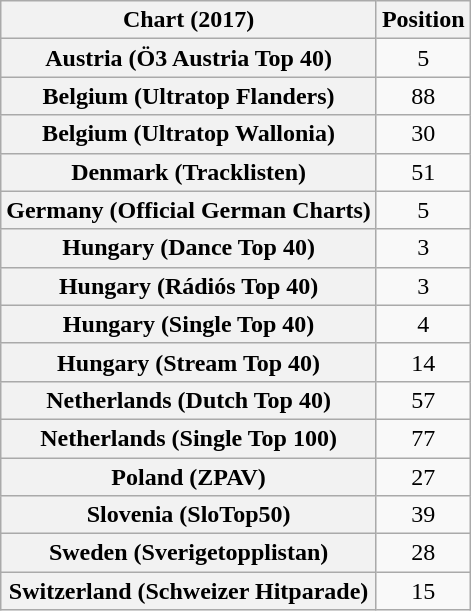<table class="wikitable sortable plainrowheaders" style="text-align:center">
<tr>
<th scope="col">Chart (2017)</th>
<th scope="col">Position</th>
</tr>
<tr>
<th scope="row">Austria (Ö3 Austria Top 40)</th>
<td>5</td>
</tr>
<tr>
<th scope="row">Belgium (Ultratop Flanders)</th>
<td>88</td>
</tr>
<tr>
<th scope="row">Belgium (Ultratop Wallonia)</th>
<td>30</td>
</tr>
<tr>
<th scope="row">Denmark (Tracklisten)</th>
<td>51</td>
</tr>
<tr>
<th scope="row">Germany (Official German Charts)</th>
<td>5</td>
</tr>
<tr>
<th scope="row">Hungary (Dance Top 40)</th>
<td>3</td>
</tr>
<tr>
<th scope="row">Hungary (Rádiós Top 40)</th>
<td>3</td>
</tr>
<tr>
<th scope="row">Hungary (Single Top 40)</th>
<td>4</td>
</tr>
<tr>
<th scope="row">Hungary (Stream Top 40)</th>
<td>14</td>
</tr>
<tr>
<th scope="row">Netherlands (Dutch Top 40)</th>
<td>57</td>
</tr>
<tr>
<th scope="row">Netherlands (Single Top 100)</th>
<td>77</td>
</tr>
<tr>
<th scope="row">Poland (ZPAV)</th>
<td>27</td>
</tr>
<tr>
<th scope="row">Slovenia (SloTop50)</th>
<td>39</td>
</tr>
<tr>
<th scope="row">Sweden (Sverigetopplistan)</th>
<td>28</td>
</tr>
<tr>
<th scope="row">Switzerland (Schweizer Hitparade)</th>
<td>15</td>
</tr>
</table>
